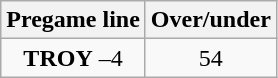<table class="wikitable">
<tr align="center">
<th style=>Pregame line</th>
<th style=>Over/under</th>
</tr>
<tr align="center">
<td><strong>TROY</strong> –4</td>
<td>54</td>
</tr>
</table>
